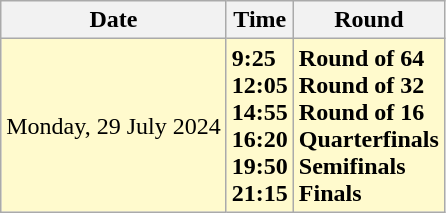<table class="wikitable">
<tr>
<th>Date</th>
<th>Time</th>
<th>Round</th>
</tr>
<tr style=background:lemonchiffon>
<td>Monday, 29 July 2024</td>
<td><strong>9:25</strong><br><strong>12:05</strong><br><strong>14:55</strong><br><strong>16:20</strong><br><strong>19:50</strong><br><strong>21:15</strong></td>
<td><strong>Round of 64</strong><br><strong>Round of 32</strong><br><strong>Round of 16</strong><br><strong>Quarterfinals</strong><br><strong>Semifinals</strong><br><strong>Finals</strong></td>
</tr>
</table>
